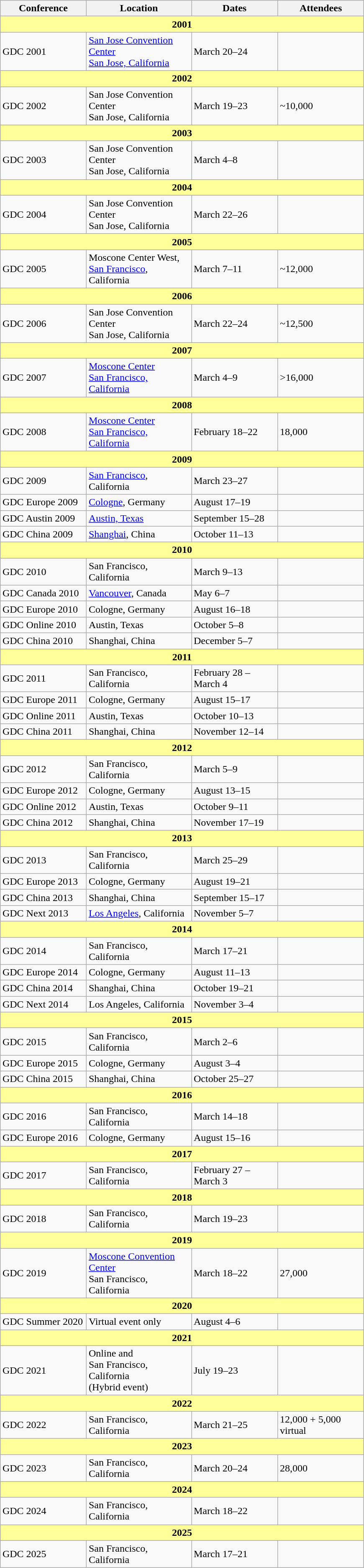<table class="wikitable" style="margin:auto;">
<tr>
<th style="width:130px;">Conference</th>
<th style="width:160px;">Location</th>
<th style="width:130px;">Dates</th>
<th style="width:130px;">Attendees</th>
</tr>
<tr>
<td colspan="4"  style="text-align:center; background:#ff9;"><strong>2001</strong></td>
</tr>
<tr>
<td>GDC 2001</td>
<td><a href='#'>San Jose Convention Center</a><br><a href='#'>San Jose, California</a></td>
<td>March 20–24</td>
<td></td>
</tr>
<tr>
<td colspan="4"  style="text-align:center; background:#ff9;"><strong>2002</strong></td>
</tr>
<tr>
<td>GDC 2002</td>
<td>San Jose Convention Center<br>San Jose, California</td>
<td>March 19–23</td>
<td>~10,000</td>
</tr>
<tr>
<td colspan="4"  style="text-align:center; background:#ff9;"><strong>2003</strong></td>
</tr>
<tr>
<td>GDC 2003</td>
<td>San Jose Convention Center<br>San Jose, California</td>
<td>March 4–8</td>
<td></td>
</tr>
<tr>
<td colspan="4"  style="text-align:center; background:#ff9;"><strong>2004</strong></td>
</tr>
<tr>
<td>GDC 2004</td>
<td>San Jose Convention Center<br>San Jose, California</td>
<td>March 22–26</td>
<td></td>
</tr>
<tr>
<td colspan="4"  style="text-align:center; background:#ff9;"><strong>2005</strong></td>
</tr>
<tr>
<td>GDC 2005</td>
<td>Moscone Center West, <a href='#'>San Francisco</a>, California</td>
<td>March 7–11</td>
<td>~12,000</td>
</tr>
<tr>
<td colspan="4"  style="text-align:center; background:#ff9;"><strong>2006</strong></td>
</tr>
<tr>
<td>GDC 2006</td>
<td>San Jose Convention Center<br>San Jose, California</td>
<td>March 22–24</td>
<td>~12,500</td>
</tr>
<tr>
<td colspan="4"  style="text-align:center; background:#ff9;"><strong>2007</strong></td>
</tr>
<tr>
<td>GDC 2007</td>
<td><a href='#'>Moscone Center</a><br><a href='#'>San Francisco, California</a></td>
<td>March 4–9</td>
<td>>16,000</td>
</tr>
<tr>
<td colspan="4"  style="text-align:center; background:#ff9;"><strong>2008</strong></td>
</tr>
<tr>
<td>GDC 2008</td>
<td><a href='#'>Moscone Center</a><br><a href='#'>San Francisco, California</a></td>
<td>February 18–22</td>
<td>18,000</td>
</tr>
<tr>
<td colspan="4"  style="text-align:center; background:#ff9;"><strong>2009</strong></td>
</tr>
<tr>
<td>GDC 2009</td>
<td><a href='#'>San Francisco</a>, California</td>
<td>March 23–27</td>
<td></td>
</tr>
<tr>
<td>GDC Europe 2009</td>
<td><a href='#'>Cologne</a>, Germany</td>
<td>August 17–19</td>
<td></td>
</tr>
<tr>
<td>GDC Austin 2009</td>
<td><a href='#'>Austin, Texas</a></td>
<td>September 15–28</td>
<td></td>
</tr>
<tr>
<td>GDC China 2009</td>
<td><a href='#'>Shanghai</a>, China</td>
<td>October 11–13</td>
<td></td>
</tr>
<tr>
<td colspan="4"  style="text-align:center; background:#ff9;"><strong>2010</strong></td>
</tr>
<tr>
<td>GDC 2010</td>
<td>San Francisco, California</td>
<td>March 9–13</td>
<td></td>
</tr>
<tr>
<td>GDC Canada 2010</td>
<td><a href='#'>Vancouver</a>, Canada</td>
<td>May 6–7</td>
<td></td>
</tr>
<tr>
<td>GDC Europe 2010</td>
<td>Cologne, Germany</td>
<td>August 16–18</td>
<td></td>
</tr>
<tr>
<td>GDC Online 2010</td>
<td>Austin, Texas</td>
<td>October 5–8</td>
<td></td>
</tr>
<tr>
<td>GDC China 2010</td>
<td>Shanghai, China</td>
<td>December 5–7</td>
<td></td>
</tr>
<tr>
<td colspan="4"  style="text-align:center; background:#ff9;"><strong>2011</strong></td>
</tr>
<tr>
<td>GDC 2011</td>
<td>San Francisco, California</td>
<td>February 28 – March 4</td>
<td></td>
</tr>
<tr>
<td>GDC Europe 2011</td>
<td>Cologne, Germany</td>
<td>August 15–17</td>
<td></td>
</tr>
<tr>
<td>GDC Online 2011</td>
<td>Austin, Texas</td>
<td>October 10–13</td>
<td></td>
</tr>
<tr>
<td>GDC China 2011</td>
<td>Shanghai, China</td>
<td>November 12–14</td>
<td></td>
</tr>
<tr>
<td colspan="4"  style="text-align:center; background:#ff9;"><strong>2012</strong></td>
</tr>
<tr>
<td>GDC 2012</td>
<td>San Francisco, California</td>
<td>March 5–9</td>
<td></td>
</tr>
<tr>
<td>GDC Europe 2012</td>
<td>Cologne, Germany</td>
<td>August 13–15</td>
<td></td>
</tr>
<tr>
<td>GDC Online 2012</td>
<td>Austin, Texas</td>
<td>October 9–11</td>
<td></td>
</tr>
<tr>
<td>GDC China 2012</td>
<td>Shanghai, China</td>
<td>November 17–19</td>
<td></td>
</tr>
<tr>
<td colspan="4"  style="text-align:center; background:#ff9;"><strong>2013</strong></td>
</tr>
<tr>
<td>GDC 2013</td>
<td>San Francisco, California</td>
<td>March 25–29</td>
<td></td>
</tr>
<tr>
<td>GDC Europe 2013</td>
<td>Cologne, Germany</td>
<td>August 19–21</td>
<td></td>
</tr>
<tr>
<td>GDC China 2013</td>
<td>Shanghai, China</td>
<td>September 15–17</td>
<td></td>
</tr>
<tr>
<td>GDC Next 2013</td>
<td><a href='#'>Los Angeles</a>, California</td>
<td>November 5–7</td>
<td></td>
</tr>
<tr>
<td colspan="4"  style="text-align:center; background:#ff9;"><strong>2014</strong></td>
</tr>
<tr>
<td>GDC 2014</td>
<td>San Francisco, California</td>
<td>March 17–21</td>
<td></td>
</tr>
<tr>
<td>GDC Europe 2014</td>
<td>Cologne, Germany</td>
<td>August 11–13</td>
<td></td>
</tr>
<tr>
<td>GDC China 2014</td>
<td>Shanghai, China</td>
<td>October 19–21</td>
<td></td>
</tr>
<tr>
<td>GDC Next 2014</td>
<td>Los Angeles, California</td>
<td>November 3–4</td>
<td></td>
</tr>
<tr>
<td colspan="4"  style="text-align:center; background:#ff9;"><strong>2015</strong></td>
</tr>
<tr>
<td>GDC 2015</td>
<td>San Francisco, California</td>
<td>March 2–6</td>
<td></td>
</tr>
<tr>
<td>GDC Europe 2015</td>
<td>Cologne, Germany</td>
<td>August 3–4</td>
<td></td>
</tr>
<tr>
<td>GDC China 2015</td>
<td>Shanghai, China</td>
<td>October 25–27</td>
<td></td>
</tr>
<tr>
<td colspan="4"  style="text-align:center; background:#ff9;"><strong>2016</strong></td>
</tr>
<tr>
<td>GDC 2016</td>
<td>San Francisco, California</td>
<td>March 14–18</td>
<td></td>
</tr>
<tr>
<td>GDC Europe 2016</td>
<td>Cologne, Germany</td>
<td>August 15–16</td>
<td></td>
</tr>
<tr>
<td colspan="4"  style="text-align:center; background:#ff9;"><strong>2017</strong></td>
</tr>
<tr>
<td>GDC 2017</td>
<td>San Francisco, California</td>
<td>February 27 – March 3</td>
<td></td>
</tr>
<tr>
<td colspan="4"  style="text-align:center; background:#ff9;"><strong>2018</strong></td>
</tr>
<tr>
<td>GDC 2018</td>
<td>San Francisco, California</td>
<td>March 19–23</td>
<td></td>
</tr>
<tr>
<td colspan="4"  style="text-align:center; background:#ff9;"><strong>2019</strong></td>
</tr>
<tr>
<td>GDC 2019</td>
<td><a href='#'>Moscone Convention Center</a><br>San Francisco, California</td>
<td>March 18–22</td>
<td>27,000</td>
</tr>
<tr>
<td colspan="4"  style="text-align:center; background:#ff9;"><strong>2020</strong></td>
</tr>
<tr>
<td>GDC Summer 2020</td>
<td>Virtual event only</td>
<td>August 4–6</td>
<td></td>
</tr>
<tr>
<td colspan="4"  style="text-align:center; background:#ff9;"><strong>2021</strong></td>
</tr>
<tr>
<td>GDC 2021</td>
<td>Online and<br>San Francisco, California<br>(Hybrid event)</td>
<td>July 19–23</td>
<td></td>
</tr>
<tr>
<td colspan="4"  style="text-align:center; background:#ff9;"><strong>2022</strong></td>
</tr>
<tr>
<td>GDC 2022</td>
<td>San Francisco, California</td>
<td>March 21–25</td>
<td>12,000 + 5,000 virtual</td>
</tr>
<tr>
<td colspan="4"  style="text-align:center; background:#ff9;"><strong>2023</strong></td>
</tr>
<tr>
<td>GDC 2023</td>
<td>San Francisco, California</td>
<td>March 20–24</td>
<td>28,000</td>
</tr>
<tr>
<td colspan="4"  style="text-align:center; background:#ff9;"><strong>2024</strong></td>
</tr>
<tr>
<td>GDC 2024</td>
<td>San Francisco, California</td>
<td>March 18–22</td>
<td></td>
</tr>
<tr>
<td colspan="4"  style="text-align:center; background:#ff9;"><strong>2025</strong></td>
</tr>
<tr>
<td>GDC 2025</td>
<td>San Francisco, California</td>
<td>March 17–21</td>
</tr>
</table>
